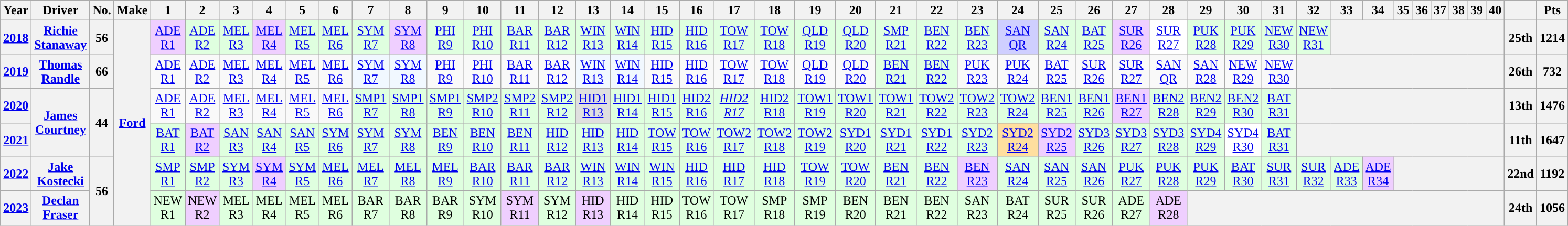<table class="wikitable mw-collapsible mw-collapsed" style="text-align:center; ">
<tr>
<th>Year</th>
<th>Driver</th>
<th>No.</th>
<th>Make</th>
<th>1</th>
<th>2</th>
<th>3</th>
<th>4</th>
<th>5</th>
<th>6</th>
<th>7</th>
<th>8</th>
<th>9</th>
<th>10</th>
<th>11</th>
<th>12</th>
<th>13</th>
<th>14</th>
<th>15</th>
<th>16</th>
<th>17</th>
<th>18</th>
<th>19</th>
<th>20</th>
<th>21</th>
<th>22</th>
<th>23</th>
<th>24</th>
<th>25</th>
<th>26</th>
<th>27</th>
<th>28</th>
<th>29</th>
<th>30</th>
<th>31</th>
<th>32</th>
<th>33</th>
<th>34</th>
<th>35</th>
<th>36</th>
<th>37</th>
<th>38</th>
<th>39</th>
<th>40</th>
<th></th>
<th>Pts</th>
</tr>
<tr>
<th><a href='#'>2018</a></th>
<th rowspan=1><a href='#'>Richie Stanaway</a></th>
<th rowspan=1>56</th>
<th rowspan=6><a href='#'>Ford</a></th>
<td style="background: #efcfff"><a href='#'>ADE<br>R1</a><br></td>
<td style="background: #dfffdf"><a href='#'>ADE<br>R2</a><br></td>
<td style="background: #dfffdf"><a href='#'>MEL<br>R3</a><br></td>
<td style="background: #efcfff"><a href='#'>MEL<br>R4</a><br></td>
<td style="background: #dfffdf"><a href='#'>MEL<br>R5</a><br></td>
<td style="background: #dfffdf"><a href='#'>MEL<br>R6</a><br></td>
<td style="background: #dfffdf"><a href='#'>SYM<br>R7</a><br></td>
<td style="background: #efcfff"><a href='#'>SYM<br>R8</a><br></td>
<td style="background: #dfffdf"><a href='#'>PHI<br>R9</a><br></td>
<td style="background: #dfffdf"><a href='#'>PHI<br>R10</a><br></td>
<td style="background: #dfffdf"><a href='#'>BAR<br>R11</a><br></td>
<td style="background: #dfffdf"><a href='#'>BAR<br>R12</a><br></td>
<td style="background: #dfffdf"><a href='#'>WIN<br>R13</a><br></td>
<td style="background: #dfffdf"><a href='#'>WIN<br>R14</a><br></td>
<td style="background: #dfffdf"><a href='#'>HID<br>R15</a><br></td>
<td style="background: #dfffdf"><a href='#'>HID<br>R16</a><br></td>
<td style="background: #dfffdf"><a href='#'>TOW<br>R17</a><br></td>
<td style="background: #dfffdf"><a href='#'>TOW<br>R18</a><br></td>
<td style="background: #dfffdf"><a href='#'>QLD<br>R19</a><br></td>
<td style="background: #dfffdf"><a href='#'>QLD<br>R20</a><br></td>
<td style="background: #dfffdf"><a href='#'>SMP<br>R21</a><br></td>
<td style="background: #dfffdf"><a href='#'>BEN<br>R22</a><br></td>
<td style="background: #dfffdf"><a href='#'>BEN<br>R23</a><br></td>
<td style="background: #cfcfff"><a href='#'>SAN<br>QR</a><br></td>
<td style="background: #dfffdf"><a href='#'>SAN<br>R24</a><br></td>
<td style="background: #dfffdf"><a href='#'>BAT<br>R25</a><br></td>
<td style="background: #efcfff"><a href='#'>SUR<br>R26</a><br></td>
<td style="background: #ffffff"><a href='#'>SUR<br>R27</a><br></td>
<td style="background: #dfffdf"><a href='#'>PUK<br>R28</a><br></td>
<td style="background: #dfffdf"><a href='#'>PUK<br>R29</a><br></td>
<td style="background: #dfffdf"><a href='#'>NEW<br>R30</a><br></td>
<td style="background: #dfffdf"><a href='#'>NEW<br>R31</a><br></td>
<th colspan=8></th>
<th>25th</th>
<th>1214</th>
</tr>
<tr>
<th><a href='#'>2019</a></th>
<th rowspan=1><a href='#'>Thomas Randle</a></th>
<th rowspan=1>66</th>
<td><a href='#'>ADE<br>R1</a></td>
<td><a href='#'>ADE<br>R2</a></td>
<td><a href='#'>MEL<br>R3</a></td>
<td><a href='#'>MEL<br>R4</a></td>
<td><a href='#'>MEL<br>R5</a></td>
<td><a href='#'>MEL<br>R6</a></td>
<td style="background: #f1f8ff"><a href='#'>SYM<br>R7</a><br></td>
<td style="background: #f1f8ff"><a href='#'>SYM<br>R8</a><br></td>
<td><a href='#'>PHI<br>R9</a></td>
<td><a href='#'>PHI<br>R10</a></td>
<td><a href='#'>BAR<br>R11</a></td>
<td><a href='#'>BAR<br>R12</a></td>
<td style="background: #f1f8ff"><a href='#'>WIN<br>R13</a><br></td>
<td style="background: #f1f8ff"><a href='#'>WIN<br>R14</a><br></td>
<td><a href='#'>HID<br>R15</a></td>
<td><a href='#'>HID<br>R16</a></td>
<td><a href='#'>TOW<br>R17</a></td>
<td><a href='#'>TOW<br>R18</a></td>
<td><a href='#'>QLD<br>R19</a></td>
<td><a href='#'>QLD<br>R20</a></td>
<td style="background: #dfffdf"><a href='#'>BEN<br>R21</a><br></td>
<td style="background: #dfffdf"><a href='#'>BEN<br>R22</a><br></td>
<td><a href='#'>PUK<br>R23</a></td>
<td><a href='#'>PUK<br>R24</a></td>
<td style="background: #"><a href='#'>BAT<br>R25</a><br></td>
<td style="background: #"><a href='#'>SUR<br>R26</a><br></td>
<td style="background: #"><a href='#'>SUR<br>R27</a><br></td>
<td style="background: #"><a href='#'>SAN<br>QR</a><br></td>
<td style="background: #"><a href='#'>SAN<br>R28</a><br></td>
<td><a href='#'>NEW<br>R29</a></td>
<td><a href='#'>NEW<br>R30</a></td>
<th colspan=9></th>
<th>26th</th>
<th>732</th>
</tr>
<tr>
<th><a href='#'>2020</a></th>
<th rowspan=2><a href='#'>James Courtney</a></th>
<th rowspan=2>44</th>
<td style="background: #"><a href='#'>ADE<br>R1</a><br></td>
<td style="background: #"><a href='#'>ADE<br>R2</a><br></td>
<td style="background: #"><a href='#'>MEL<br>R3</a><br></td>
<td style="background: #"><a href='#'>MEL<br>R4</a><br></td>
<td style="background: #"><a href='#'>MEL<br>R5</a><br></td>
<td style="background: #"><a href='#'>MEL<br>R6</a><br></td>
<td style="background: #dfffdf"><a href='#'>SMP1<br>R7</a><br></td>
<td style="background: #dfffdf"><a href='#'>SMP1<br>R8</a><br></td>
<td style="background: #dfffdf"><a href='#'>SMP1<br>R9</a><br></td>
<td style="background: #dfffdf"><a href='#'>SMP2<br>R10</a><br></td>
<td style="background: #dfffdf"><a href='#'>SMP2<br>R11</a><br></td>
<td style="background: #dfffdf"><a href='#'>SMP2<br>R12</a><br></td>
<td style="background: #dfdfdf"><a href='#'>HID1<br>R13</a><br></td>
<td style="background: #dfffdf"><a href='#'>HID1<br>R14</a><br></td>
<td style="background: #dfffdf"><a href='#'>HID1<br>R15</a><br></td>
<td style="background: #dfffdf"><a href='#'>HID2<br>R16</a><br></td>
<td style="background: #dfffdf"><em><a href='#'>HID2<br>R17</a><br></em></td>
<td style="background: #dfffdf"><a href='#'>HID2<br>R18</a><br></td>
<td style="background: #dfffdf"><a href='#'>TOW1<br>R19</a><br></td>
<td style="background: #dfffdf"><a href='#'>TOW1<br>R20</a><br></td>
<td style="background: #dfffdf"><a href='#'>TOW1<br>R21</a><br></td>
<td style="background: #dfffdf"><a href='#'>TOW2<br>R22</a><br></td>
<td style="background: #dfffdf"><a href='#'>TOW2<br>R23</a><br></td>
<td style="background: #dfffdf"><a href='#'>TOW2<br>R24</a><br></td>
<td style="background: #dfffdf"><a href='#'>BEN1<br>R25</a><br></td>
<td style="background: #dfffdf"><a href='#'>BEN1<br>R26</a><br></td>
<td style="background: #efcfff"><a href='#'>BEN1<br>R27</a><br></td>
<td style="background: #dfffdf"><a href='#'>BEN2<br>R28</a><br></td>
<td style="background: #dfffdf"><a href='#'>BEN2<br>R29</a><br></td>
<td style="background: #dfffdf"><a href='#'>BEN2<br>R30</a><br></td>
<td style="background: #dfffdf"><a href='#'>BAT<br>R31</a><br></td>
<th colspan=9></th>
<th>13th</th>
<th>1476</th>
</tr>
<tr>
<th><a href='#'>2021</a></th>
<td style="background: #dfffdf"><a href='#'>BAT<br>R1</a><br></td>
<td style="background: #efcfff"><a href='#'>BAT<br>R2</a><br></td>
<td style="background: #dfffdf"><a href='#'>SAN<br>R3</a><br></td>
<td style="background: #dfffdf"><a href='#'>SAN<br>R4</a><br></td>
<td style="background: #dfffdf"><a href='#'>SAN<br>R5</a><br></td>
<td style="background: #dfffdf"><a href='#'>SYM<br>R6</a><br></td>
<td style="background: #dfffdf"><a href='#'>SYM<br>R7</a><br></td>
<td style="background: #dfffdf"><a href='#'>SYM<br>R8</a><br></td>
<td style="background: #dfffdf"><a href='#'>BEN<br>R9</a><br></td>
<td style="background: #dfffdf"><a href='#'>BEN<br>R10</a><br></td>
<td style="background: #dfffdf"><a href='#'>BEN<br>R11</a><br></td>
<td style="background: #dfffdf"><a href='#'>HID<br>R12</a><br></td>
<td style="background: #dfffdf"><a href='#'>HID<br>R13</a><br></td>
<td style="background: #dfffdf"><a href='#'>HID<br>R14</a><br></td>
<td style="background: #dfffdf"><a href='#'>TOW<br>R15</a><br></td>
<td style="background: #dfffdf"><a href='#'>TOW<br>R16</a><br></td>
<td style="background: #dfffdf"><a href='#'>TOW2<br>R17</a><br></td>
<td style="background: #dfffdf"><a href='#'>TOW2<br>R18</a><br></td>
<td style="background: #dfffdf"><a href='#'>TOW2<br>R19</a><br></td>
<td style="background: #dfffdf"><a href='#'>SYD1<br>R20</a><br></td>
<td style="background: #dfffdf"><a href='#'>SYD1<br>R21</a><br></td>
<td style="background: #dfffdf"><a href='#'>SYD1<br>R22</a><br></td>
<td style="background: #dfffdf"><a href='#'>SYD2<br>R23</a><br></td>
<td style="background: #ffdf9f"><a href='#'>SYD2<br>R24</a><br></td>
<td style="background: #efcfff"><a href='#'>SYD2<br>R25</a><br></td>
<td style="background: #dfffdf"><a href='#'>SYD3<br>R26</a><br></td>
<td style="background: #dfffdf"><a href='#'>SYD3<br>R27</a><br></td>
<td style="background: #dfffdf"><a href='#'>SYD3<br>R28</a><br></td>
<td style="background: #dfffdf"><a href='#'>SYD4<br>R29</a><br></td>
<td style="background: #ffffff"><a href='#'>SYD4<br>R30</a><br></td>
<td style="background: #dfffdf"><a href='#'>BAT<br>R31</a><br></td>
<th colspan=9></th>
<th>11th</th>
<th>1647</th>
</tr>
<tr>
<th><a href='#'>2022</a></th>
<th rowspan=1><a href='#'>Jake Kostecki</a></th>
<th rowspan=2>56</th>
<td style="background: #dfffdf"><a href='#'>SMP<br>R1</a><br></td>
<td style="background: #dfffdf"><a href='#'>SMP<br>R2</a><br></td>
<td style="background: #dfffdf"><a href='#'>SYM<br>R3</a><br></td>
<td style="background: #efcfff"><a href='#'>SYM<br>R4</a><br></td>
<td style="background: #dfffdf"><a href='#'>SYM<br>R5</a><br></td>
<td style="background: #dfffdf"><a href='#'>MEL<br>R6</a><br></td>
<td style="background: #dfffdf"><a href='#'>MEL<br>R7</a><br></td>
<td style="background: #dfffdf"><a href='#'>MEL<br>R8</a><br></td>
<td style="background: #dfffdf"><a href='#'>MEL<br>R9</a><br></td>
<td style="background: #dfffdf"><a href='#'>BAR<br>R10</a><br></td>
<td style="background: #dfffdf"><a href='#'>BAR<br>R11</a><br></td>
<td style="background: #dfffdf"><a href='#'>BAR<br>R12</a><br></td>
<td style="background: #dfffdf"><a href='#'>WIN<br>R13</a><br></td>
<td style="background: #dfffdf"><a href='#'>WIN<br>R14</a><br></td>
<td style="background: #dfffdf"><a href='#'>WIN<br>R15</a><br></td>
<td style="background: #dfffdf"><a href='#'>HID<br>R16</a><br></td>
<td style="background: #dfffdf"><a href='#'>HID<br>R17</a><br></td>
<td style="background: #dfffdf"><a href='#'>HID<br>R18</a><br></td>
<td style="background: #dfffdf"><a href='#'>TOW<br>R19</a><br></td>
<td style="background: #dfffdf"><a href='#'>TOW<br>R20</a><br></td>
<td style="background: #dfffdf"><a href='#'>BEN<br>R21</a><br></td>
<td style="background: #dfffdf"><a href='#'>BEN<br>R22</a><br></td>
<td style="background: #efcfff"><a href='#'>BEN<br>R23</a><br></td>
<td style="background: #dfffdf"><a href='#'>SAN<br>R24</a><br></td>
<td style="background: #dfffdf"><a href='#'>SAN<br>R25</a><br></td>
<td style="background: #dfffdf"><a href='#'>SAN<br>R26</a><br></td>
<td style="background: #dfffdf"><a href='#'>PUK<br>R27</a><br></td>
<td style="background: #dfffdf"><a href='#'>PUK<br>R28</a><br></td>
<td style="background: #dfffdf"><a href='#'>PUK<br>R29</a><br></td>
<td style="background: #dfffdf"><a href='#'>BAT<br>R30</a><br></td>
<td style="background: #dfffdf"><a href='#'>SUR<br>R31</a><br></td>
<td style="background: #dfffdf"><a href='#'>SUR<br>R32</a><br></td>
<td style="background: #dfffdf"><a href='#'>ADE<br>R33</a><br></td>
<td style="background: #efcfff"><a href='#'>ADE<br>R34</a><br></td>
<th colspan=6></th>
<th>22nd</th>
<th>1192</th>
</tr>
<tr>
<th><a href='#'>2023</a></th>
<th rowspan=2><a href='#'>Declan Fraser</a></th>
<td style=background:#dfffdf>NEW<br>R1<br></td>
<td style=background:#efcfff>NEW<br>R2<br></td>
<td style=background:#dfffdf>MEL<br>R3<br></td>
<td style=background:#dfffdf>MEL<br>R4<br></td>
<td style=background:#dfffdf>MEL<br>R5<br></td>
<td style=background:#dfffdf>MEL<br>R6<br></td>
<td style=background:#dfffdf>BAR<br>R7<br></td>
<td style=background:#dfffdf>BAR<br>R8<br></td>
<td style=background:#dfffdf>BAR<br>R9<br></td>
<td style=background:#dfffdf>SYM<br>R10<br></td>
<td style=background:#efcfff>SYM<br>R11<br></td>
<td style=background:#dfffdf>SYM<br>R12<br></td>
<td style=background:#efcfff>HID<br>R13<br></td>
<td style=background:#dfffdf>HID<br>R14<br></td>
<td style=background:#dfffdf>HID<br>R15<br></td>
<td style=background:#dfffdf>TOW<br>R16<br></td>
<td style=background:#dfffdf>TOW<br>R17<br></td>
<td style=background:#dfffdf>SMP<br>R18<br></td>
<td style=background:#dfffdf>SMP<br>R19<br></td>
<td style=background:#dfffdf>BEN<br>R20<br></td>
<td style=background:#dfffdf>BEN<br>R21<br></td>
<td style=background:#dfffdf>BEN<br>R22<br></td>
<td style=background:#dfffdf>SAN<br>R23<br></td>
<td style=background:#dfffdf>BAT<br>R24<br></td>
<td style=background:#dfffdf>SUR<br>R25<br></td>
<td style=background:#dfffdf>SUR<br>R26<br></td>
<td style=background:#dfffdf>ADE<br>R27<br></td>
<td style=background:#efcfff>ADE<br>R28<br></td>
<th colspan=12></th>
<th style="background:">24th</th>
<th style="background:">1056</th>
</tr>
</table>
